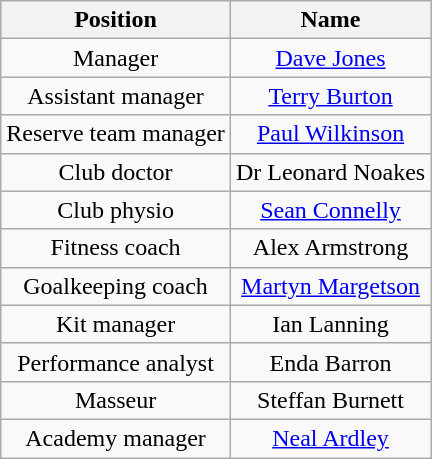<table class="wikitable" style="text-align: center">
<tr>
<th>Position</th>
<th>Name</th>
</tr>
<tr>
<td>Manager</td>
<td><a href='#'>Dave Jones</a></td>
</tr>
<tr>
<td>Assistant manager</td>
<td><a href='#'>Terry Burton</a></td>
</tr>
<tr>
<td>Reserve team manager</td>
<td><a href='#'>Paul Wilkinson</a></td>
</tr>
<tr>
<td>Club doctor</td>
<td>Dr Leonard Noakes</td>
</tr>
<tr>
<td>Club physio</td>
<td><a href='#'>Sean Connelly</a></td>
</tr>
<tr>
<td>Fitness coach</td>
<td>Alex Armstrong</td>
</tr>
<tr>
<td>Goalkeeping coach</td>
<td><a href='#'>Martyn Margetson</a></td>
</tr>
<tr>
<td>Kit manager</td>
<td>Ian Lanning</td>
</tr>
<tr>
<td>Performance analyst</td>
<td>Enda Barron</td>
</tr>
<tr>
<td>Masseur</td>
<td>Steffan Burnett</td>
</tr>
<tr>
<td>Academy manager</td>
<td><a href='#'>Neal Ardley</a></td>
</tr>
</table>
